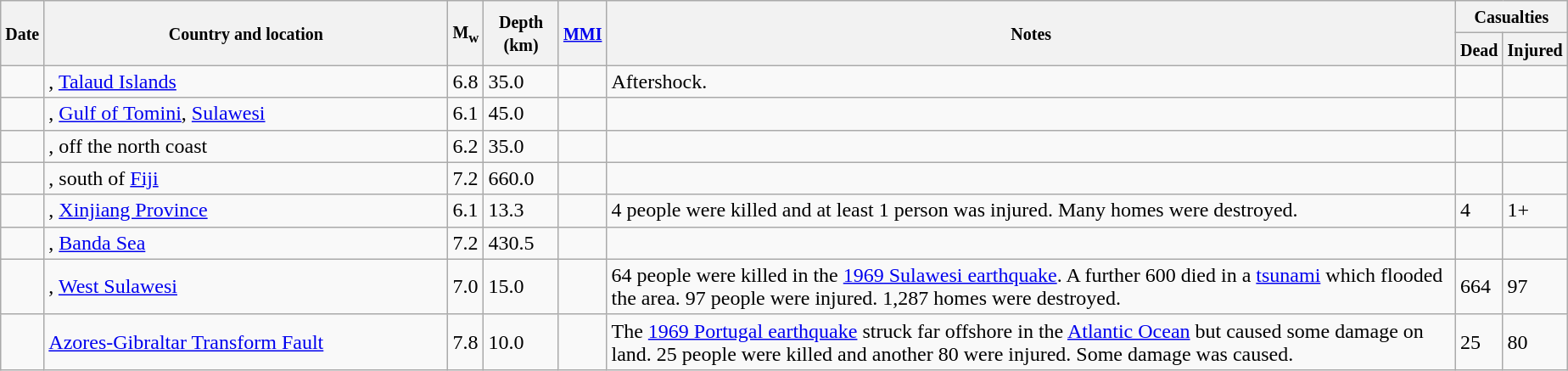<table class="wikitable sortable sort-under" style="border:1px black; margin-left:1em;">
<tr>
<th rowspan="2"><small>Date</small></th>
<th rowspan="2" style="width: 310px"><small>Country and location</small></th>
<th rowspan="2"><small>M<sub>w</sub></small></th>
<th rowspan="2"><small>Depth (km)</small></th>
<th rowspan="2"><small><a href='#'>MMI</a></small></th>
<th rowspan="2" class="unsortable"><small>Notes</small></th>
<th colspan="2"><small>Casualties</small></th>
</tr>
<tr>
<th><small>Dead</small></th>
<th><small>Injured</small></th>
</tr>
<tr>
<td></td>
<td>, <a href='#'>Talaud Islands</a></td>
<td>6.8</td>
<td>35.0</td>
<td></td>
<td>Aftershock.</td>
<td></td>
<td></td>
</tr>
<tr>
<td></td>
<td>, <a href='#'>Gulf of Tomini</a>, <a href='#'>Sulawesi</a></td>
<td>6.1</td>
<td>45.0</td>
<td></td>
<td></td>
<td></td>
<td></td>
</tr>
<tr>
<td></td>
<td>, off the north coast</td>
<td>6.2</td>
<td>35.0</td>
<td></td>
<td></td>
<td></td>
<td></td>
</tr>
<tr>
<td></td>
<td>, south of <a href='#'>Fiji</a></td>
<td>7.2</td>
<td>660.0</td>
<td></td>
<td></td>
<td></td>
<td></td>
</tr>
<tr>
<td></td>
<td>, <a href='#'>Xinjiang Province</a></td>
<td>6.1</td>
<td>13.3</td>
<td></td>
<td>4 people were killed and at least 1 person was injured. Many homes were destroyed.</td>
<td>4</td>
<td>1+</td>
</tr>
<tr>
<td></td>
<td>, <a href='#'>Banda Sea</a></td>
<td>7.2</td>
<td>430.5</td>
<td></td>
<td></td>
<td></td>
<td></td>
</tr>
<tr>
<td></td>
<td>, <a href='#'>West Sulawesi</a></td>
<td>7.0</td>
<td>15.0</td>
<td></td>
<td>64 people were killed in the <a href='#'>1969 Sulawesi earthquake</a>. A further 600 died in a <a href='#'>tsunami</a> which flooded the area. 97 people were injured. 1,287 homes were destroyed.</td>
<td>664</td>
<td>97</td>
</tr>
<tr>
<td></td>
<td><a href='#'>Azores-Gibraltar Transform Fault</a></td>
<td>7.8</td>
<td>10.0</td>
<td></td>
<td>The <a href='#'>1969 Portugal earthquake</a> struck far offshore in the <a href='#'>Atlantic Ocean</a> but caused some damage on land. 25 people were killed and another 80 were injured. Some damage was caused.</td>
<td>25</td>
<td>80</td>
</tr>
</table>
